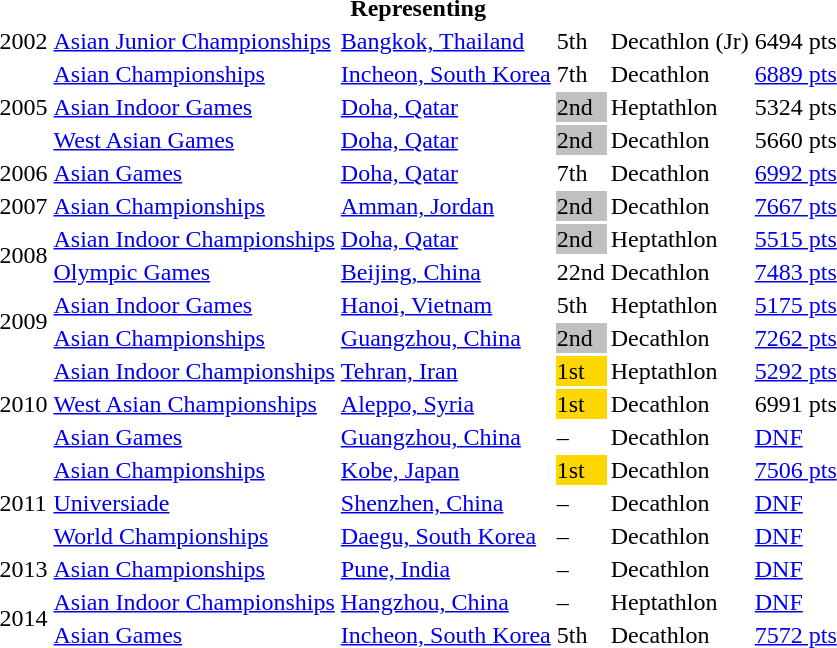<table>
<tr>
<th colspan="6">Representing </th>
</tr>
<tr>
<td>2002</td>
<td><a href='#'>Asian Junior Championships</a></td>
<td><a href='#'>Bangkok, Thailand</a></td>
<td>5th</td>
<td>Decathlon (Jr)</td>
<td>6494 pts</td>
</tr>
<tr>
<td rowspan=3>2005</td>
<td><a href='#'>Asian Championships</a></td>
<td><a href='#'>Incheon, South Korea</a></td>
<td>7th</td>
<td>Decathlon</td>
<td><a href='#'>6889 pts</a></td>
</tr>
<tr>
<td><a href='#'>Asian Indoor Games</a></td>
<td><a href='#'>Doha, Qatar</a></td>
<td bgcolor=silver>2nd</td>
<td>Heptathlon</td>
<td>5324 pts</td>
</tr>
<tr>
<td><a href='#'>West Asian Games</a></td>
<td><a href='#'>Doha, Qatar</a></td>
<td bgcolor=silver>2nd</td>
<td>Decathlon</td>
<td>5660 pts</td>
</tr>
<tr>
<td>2006</td>
<td><a href='#'>Asian Games</a></td>
<td><a href='#'>Doha, Qatar</a></td>
<td>7th</td>
<td>Decathlon</td>
<td><a href='#'>6992 pts</a></td>
</tr>
<tr>
<td>2007</td>
<td><a href='#'>Asian Championships</a></td>
<td><a href='#'>Amman, Jordan</a></td>
<td bgcolor=silver>2nd</td>
<td>Decathlon</td>
<td><a href='#'>7667 pts</a></td>
</tr>
<tr>
<td rowspan=2>2008</td>
<td><a href='#'>Asian Indoor Championships</a></td>
<td><a href='#'>Doha, Qatar</a></td>
<td bgcolor=silver>2nd</td>
<td>Heptathlon</td>
<td><a href='#'>5515 pts</a></td>
</tr>
<tr>
<td><a href='#'>Olympic Games</a></td>
<td><a href='#'>Beijing, China</a></td>
<td>22nd</td>
<td>Decathlon</td>
<td><a href='#'>7483 pts</a></td>
</tr>
<tr>
<td rowspan=2>2009</td>
<td><a href='#'>Asian Indoor Games</a></td>
<td><a href='#'>Hanoi, Vietnam</a></td>
<td>5th</td>
<td>Heptathlon</td>
<td><a href='#'>5175 pts</a></td>
</tr>
<tr>
<td><a href='#'>Asian Championships</a></td>
<td><a href='#'>Guangzhou, China</a></td>
<td bgcolor=silver>2nd</td>
<td>Decathlon</td>
<td><a href='#'>7262 pts</a></td>
</tr>
<tr>
<td rowspan=3>2010</td>
<td><a href='#'>Asian Indoor Championships</a></td>
<td><a href='#'>Tehran, Iran</a></td>
<td bgcolor=gold>1st</td>
<td>Heptathlon</td>
<td><a href='#'>5292 pts</a></td>
</tr>
<tr>
<td><a href='#'>West Asian Championships</a></td>
<td><a href='#'>Aleppo, Syria</a></td>
<td bgcolor=gold>1st</td>
<td>Decathlon</td>
<td>6991 pts</td>
</tr>
<tr>
<td><a href='#'>Asian Games</a></td>
<td><a href='#'>Guangzhou, China</a></td>
<td>–</td>
<td>Decathlon</td>
<td><a href='#'>DNF</a></td>
</tr>
<tr>
<td rowspan=3>2011</td>
<td><a href='#'>Asian Championships</a></td>
<td><a href='#'>Kobe, Japan</a></td>
<td bgcolor=gold>1st</td>
<td>Decathlon</td>
<td><a href='#'>7506 pts</a></td>
</tr>
<tr>
<td><a href='#'>Universiade</a></td>
<td><a href='#'>Shenzhen, China</a></td>
<td>–</td>
<td>Decathlon</td>
<td><a href='#'>DNF</a></td>
</tr>
<tr>
<td><a href='#'>World Championships</a></td>
<td><a href='#'>Daegu, South Korea</a></td>
<td>–</td>
<td>Decathlon</td>
<td><a href='#'>DNF</a></td>
</tr>
<tr>
<td>2013</td>
<td><a href='#'>Asian Championships</a></td>
<td><a href='#'>Pune, India</a></td>
<td>–</td>
<td>Decathlon</td>
<td><a href='#'>DNF</a></td>
</tr>
<tr>
<td rowspan=2>2014</td>
<td><a href='#'>Asian Indoor Championships</a></td>
<td><a href='#'>Hangzhou, China</a></td>
<td>–</td>
<td>Heptathlon</td>
<td><a href='#'>DNF</a></td>
</tr>
<tr>
<td><a href='#'>Asian Games</a></td>
<td><a href='#'>Incheon, South Korea</a></td>
<td>5th</td>
<td>Decathlon</td>
<td><a href='#'>7572 pts</a></td>
</tr>
</table>
